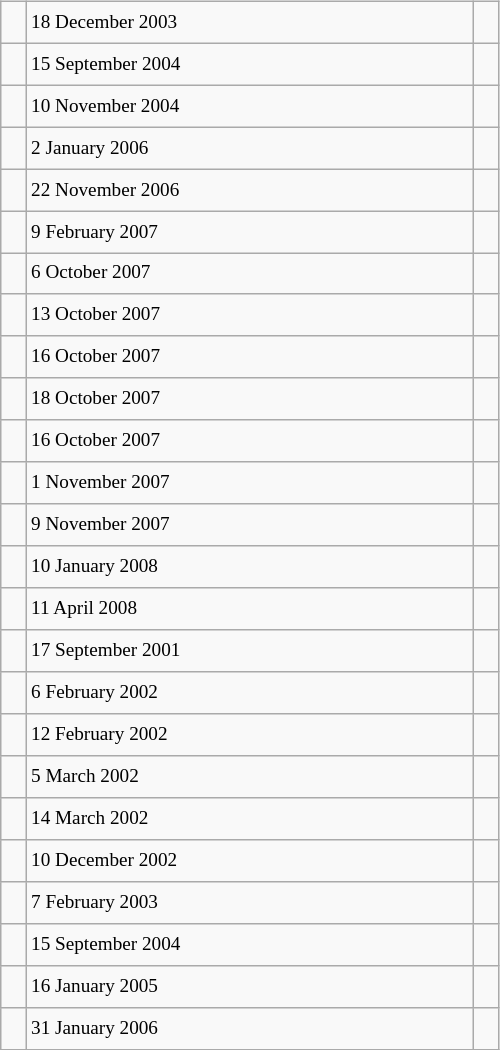<table class="wikitable" style="font-size: 80%; float: left; width: 26em; margin-right: 1em; height: 700px">
<tr>
<td></td>
<td>18 December 2003</td>
<td></td>
</tr>
<tr>
<td></td>
<td>15 September 2004</td>
<td></td>
</tr>
<tr>
<td></td>
<td>10 November 2004</td>
<td></td>
</tr>
<tr>
<td></td>
<td>2 January 2006</td>
<td></td>
</tr>
<tr>
<td></td>
<td>22 November 2006</td>
<td></td>
</tr>
<tr>
<td></td>
<td>9 February 2007</td>
<td></td>
</tr>
<tr>
<td></td>
<td>6 October 2007</td>
<td></td>
</tr>
<tr>
<td></td>
<td>13 October 2007</td>
<td></td>
</tr>
<tr>
<td></td>
<td>16 October 2007</td>
<td></td>
</tr>
<tr>
<td></td>
<td>18 October 2007</td>
<td></td>
</tr>
<tr>
<td></td>
<td>16 October 2007</td>
<td></td>
</tr>
<tr>
<td></td>
<td>1 November 2007</td>
<td></td>
</tr>
<tr>
<td></td>
<td>9 November 2007</td>
<td></td>
</tr>
<tr>
<td></td>
<td>10 January 2008</td>
<td></td>
</tr>
<tr>
<td></td>
<td>11 April 2008</td>
<td></td>
</tr>
<tr>
<td></td>
<td>17 September 2001</td>
<td></td>
</tr>
<tr>
<td></td>
<td>6 February 2002</td>
<td></td>
</tr>
<tr>
<td></td>
<td>12 February 2002</td>
<td></td>
</tr>
<tr>
<td></td>
<td>5 March 2002</td>
<td></td>
</tr>
<tr>
<td></td>
<td>14 March 2002</td>
<td></td>
</tr>
<tr>
<td></td>
<td>10 December 2002</td>
<td></td>
</tr>
<tr>
<td></td>
<td>7 February 2003</td>
<td></td>
</tr>
<tr>
<td></td>
<td>15 September 2004</td>
<td></td>
</tr>
<tr>
<td></td>
<td>16 January 2005</td>
<td></td>
</tr>
<tr>
<td></td>
<td>31 January 2006</td>
<td></td>
</tr>
</table>
